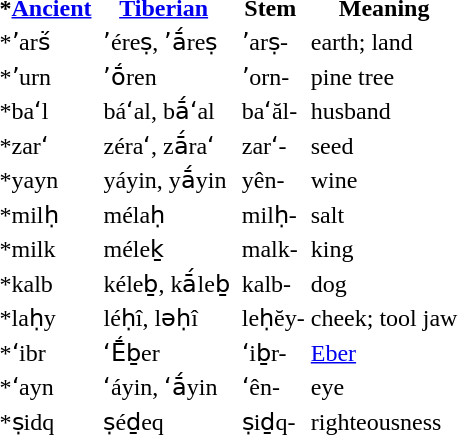<table>
<tr>
<th>*<a href='#'>Ancient</a></th>
<th colspan="2"><a href='#'>Tiberian</a></th>
<th colspan="2">Stem</th>
<th>Meaning</th>
</tr>
<tr>
<td align="left" dir="ltr">*ʼarṥ</td>
<td align="right" dir="rtl"></td>
<td align="left" dir="ltr">ʼéreṣ, ʼā́reṣ</td>
<td align="right" dir="rtl"></td>
<td align="left" dir="ltr">ʼarṣ-</td>
<td>earth; land</td>
</tr>
<tr>
<td align="left" dir="ltr">*ʼurn</td>
<td align="right" dir="rtl"></td>
<td align="left" dir="ltr">ʼṓren</td>
<td align="right" dir="rtl"></td>
<td align="left" dir="ltr">ʼorn-</td>
<td>pine tree</td>
</tr>
<tr>
<td align="left" dir="ltr">*baʻl</td>
<td align="right" dir="rtl"></td>
<td align="left" dir="ltr">báʻal, bā́ʻal</td>
<td align="right" dir="rtl"></td>
<td align="left" dir="ltr">baʻăl-</td>
<td>husband</td>
</tr>
<tr>
<td align="left" dir="ltr">*zarʻ</td>
<td align="right" dir="rtl"></td>
<td align="left" dir="ltr">zéraʻ, zā́raʻ</td>
<td align="right" dir="rtl"></td>
<td align="left" dir="ltr">zarʻ-</td>
<td>seed</td>
</tr>
<tr>
<td align="left" dir="ltr">*yayn</td>
<td align="right" dir="rtl"></td>
<td align="left" dir="ltr">yáyin, yā́yin</td>
<td align="right" dir="rtl"></td>
<td align="left" dir="ltr">yên-</td>
<td>wine</td>
</tr>
<tr>
<td align="left" dir="ltr">*milḥ</td>
<td align="right" dir="rtl"></td>
<td align="left" dir="ltr">mélaḥ</td>
<td align="right" dir="rtl"></td>
<td align="left" dir="ltr">milḥ-</td>
<td>salt</td>
</tr>
<tr>
<td align="left" dir="ltr">*milk</td>
<td align="right" dir="rtl"></td>
<td align="left" dir="ltr">méleḵ</td>
<td align="right" dir="rtl"></td>
<td align="left" dir="ltr">malk-</td>
<td>king</td>
</tr>
<tr>
<td align="left" dir="ltr">*kalb</td>
<td align="right" dir="rtl"></td>
<td align="left" dir="ltr">kéleḇ, kā́leḇ</td>
<td align="right" dir="rtl"></td>
<td align="left" dir="ltr">kalb-</td>
<td>dog</td>
</tr>
<tr>
<td align="left" dir="ltr">*laḥy</td>
<td align="right" dir="rtl"></td>
<td align="left" dir="ltr">léḥî, ləḥî</td>
<td align="right" dir="rtl"></td>
<td align="left" dir="ltr">leḥĕy-</td>
<td>cheek; tool jaw</td>
</tr>
<tr>
<td align="left" dir="ltr">*ʻibr</td>
<td align="right" dir="rtl"></td>
<td align="left" dir="ltr">ʻḖḇer</td>
<td align="right" dir="rtl"></td>
<td align="left" dir="ltr">ʻiḇr-</td>
<td><a href='#'>Eber</a></td>
</tr>
<tr>
<td align="left" dir="ltr">*ʻayn</td>
<td align="right" dir="rtl"></td>
<td align="left" dir="ltr">ʻáyin, ʻā́yin</td>
<td align="right" dir="rtl"></td>
<td align="left" dir="ltr">ʻên-</td>
<td>eye</td>
</tr>
<tr>
<td align="left" dir="ltr">*ṣidq</td>
<td align="right" dir="rtl"></td>
<td align="left" dir="ltr">ṣéḏeq</td>
<td align="right" dir="rtl"></td>
<td align="left" dir="ltr">ṣiḏq-</td>
<td>righteousness</td>
</tr>
</table>
